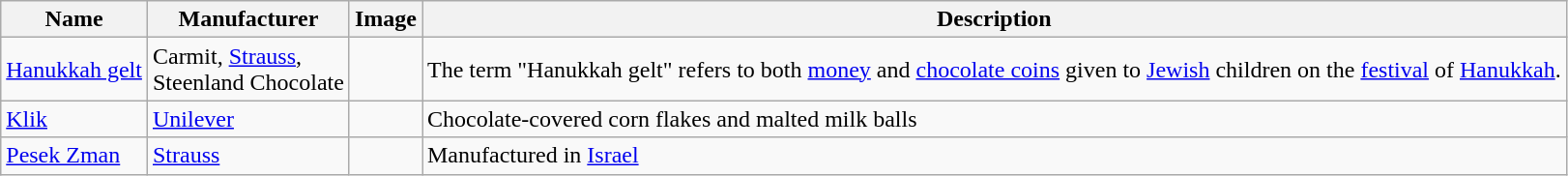<table class="wikitable sortable">
<tr>
<th>Name</th>
<th>Manufacturer</th>
<th class="unsortable">Image</th>
<th>Description</th>
</tr>
<tr>
<td><a href='#'>Hanukkah gelt</a></td>
<td>Carmit, <a href='#'>Strauss</a>,<br>Steenland Chocolate</td>
<td></td>
<td>The term "Hanukkah gelt" refers to both <a href='#'>money</a> and <a href='#'>chocolate coins</a> given to <a href='#'>Jewish</a> children on the <a href='#'>festival</a> of <a href='#'>Hanukkah</a>.</td>
</tr>
<tr>
<td><a href='#'>Klik</a></td>
<td><a href='#'>Unilever</a></td>
<td></td>
<td>Chocolate-covered corn flakes and malted milk balls</td>
</tr>
<tr>
<td><a href='#'>Pesek Zman</a></td>
<td><a href='#'>Strauss</a></td>
<td></td>
<td>Manufactured in <a href='#'>Israel</a></td>
</tr>
</table>
